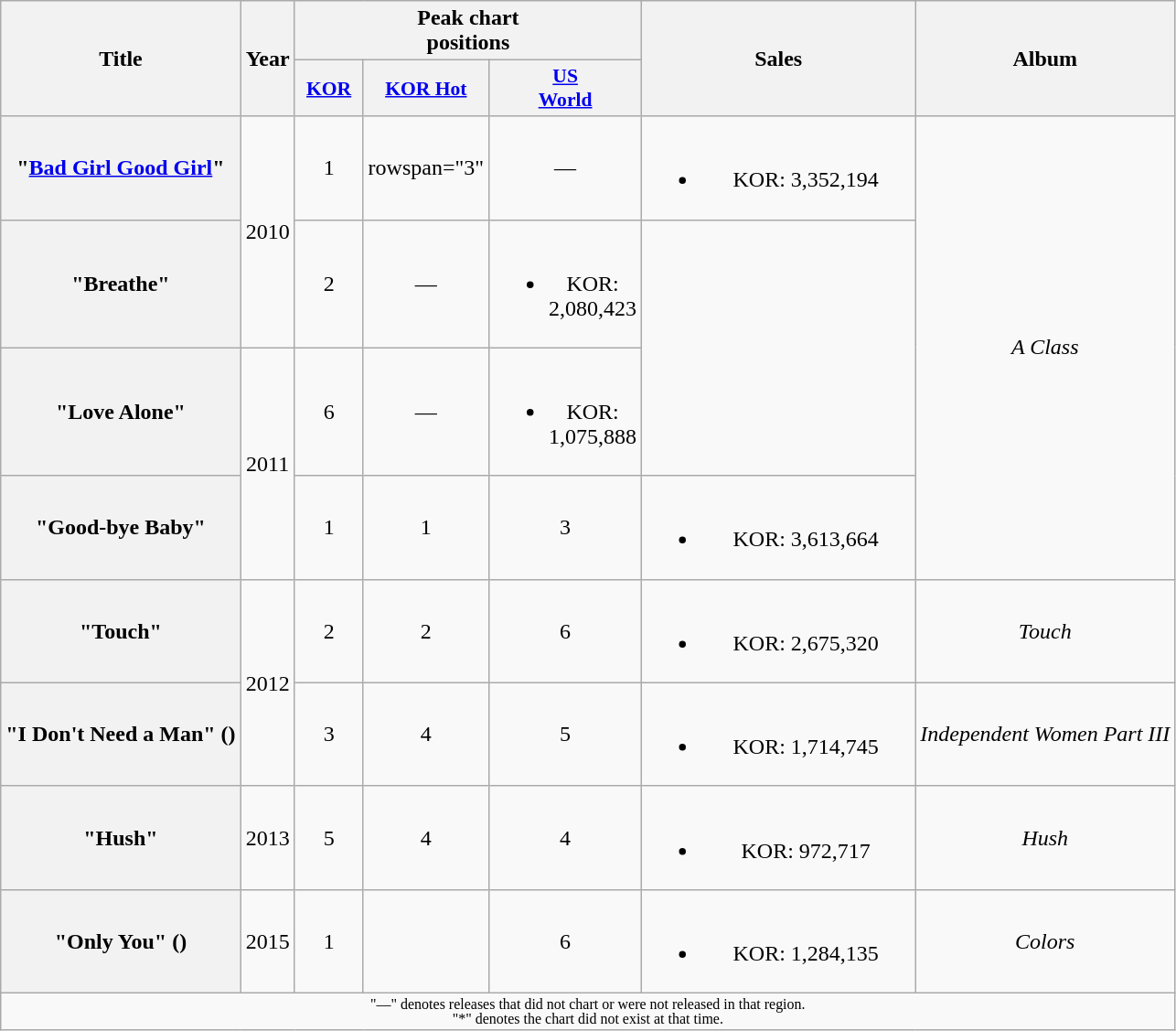<table class="wikitable plainrowheaders" style="text-align:center;">
<tr>
<th scope="col" rowspan="2">Title</th>
<th scope="col" rowspan="2">Year</th>
<th scope="col" colspan="3">Peak chart<br>positions</th>
<th scope="col" rowspan="2" style="width:12em;">Sales</th>
<th scope="col" rowspan="2">Album</th>
</tr>
<tr>
<th scope="col" style="width:3em;font-size:90%"><a href='#'>KOR</a><br></th>
<th scope="col" style="width:3em;font-size:90%"><a href='#'>KOR Hot</a><br></th>
<th scope="col" style="width:3em;font-size:90%"><a href='#'>US<br>World</a><br></th>
</tr>
<tr>
<th scope="row">"<a href='#'>Bad Girl Good Girl</a>"</th>
<td rowspan="2">2010</td>
<td>1</td>
<td>rowspan="3" </td>
<td>—</td>
<td><br><ul><li>KOR: 3,352,194</li></ul></td>
<td rowspan="4"><em>A Class</em></td>
</tr>
<tr>
<th scope="row">"Breathe"</th>
<td>2</td>
<td>—</td>
<td><br><ul><li>KOR: 2,080,423</li></ul></td>
</tr>
<tr>
<th scope="row">"Love Alone"</th>
<td rowspan="2">2011</td>
<td>6</td>
<td>—</td>
<td><br><ul><li>KOR: 1,075,888</li></ul></td>
</tr>
<tr>
<th scope="row">"Good-bye Baby"</th>
<td>1</td>
<td>1</td>
<td>3</td>
<td><br><ul><li>KOR: 3,613,664</li></ul></td>
</tr>
<tr>
<th scope="row">"Touch"</th>
<td rowspan="2">2012</td>
<td>2</td>
<td>2</td>
<td>6</td>
<td><br><ul><li>KOR: 2,675,320</li></ul></td>
<td><em>Touch</em></td>
</tr>
<tr>
<th scope="row">"I Don't Need a Man" ()</th>
<td>3</td>
<td>4</td>
<td>5</td>
<td><br><ul><li>KOR: 1,714,745</li></ul></td>
<td><em>Independent Women Part III</em></td>
</tr>
<tr>
<th scope="row">"Hush"</th>
<td>2013</td>
<td>5</td>
<td>4</td>
<td>4</td>
<td><br><ul><li>KOR: 972,717</li></ul></td>
<td><em>Hush</em></td>
</tr>
<tr>
<th scope="row">"Only You" ()</th>
<td>2015</td>
<td>1</td>
<td></td>
<td>6</td>
<td><br><ul><li>KOR: 1,284,135</li></ul></td>
<td><em>Colors</em></td>
</tr>
<tr>
<td colspan="7" style="font-size:8pt">"—" denotes releases that did not chart or were not released in that region.<br>"*" denotes the chart did not exist at that time.</td>
</tr>
</table>
